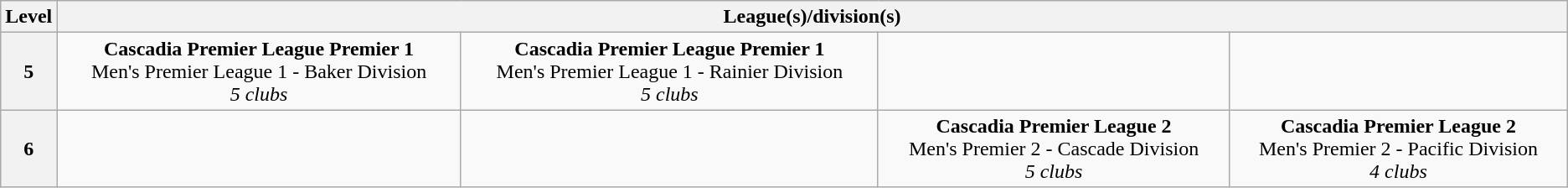<table class="wikitable" style="border: none; text-align: center;">
<tr>
<th width=2%>Level</th>
<th colspan="4">League(s)/division(s)</th>
</tr>
<tr>
<th>5</th>
<td><strong>Cascadia Premier League Premier 1</strong><br>Men's Premier League 1 - Baker Division<br><em>5 clubs</em></td>
<td><strong>Cascadia Premier League Premier 1</strong><br>Men's Premier League 1 - Rainier Division<br><em>5 clubs</em></td>
<td></td>
<td></td>
</tr>
<tr>
<th>6</th>
<td></td>
<td></td>
<td><strong>Cascadia Premier League 2</strong><br>Men's Premier 2 - Cascade Division<br><em>5 clubs</em></td>
<td><strong>Cascadia Premier League 2</strong><br>Men's Premier 2 - Pacific Division<br><em>4 clubs</em></td>
</tr>
</table>
